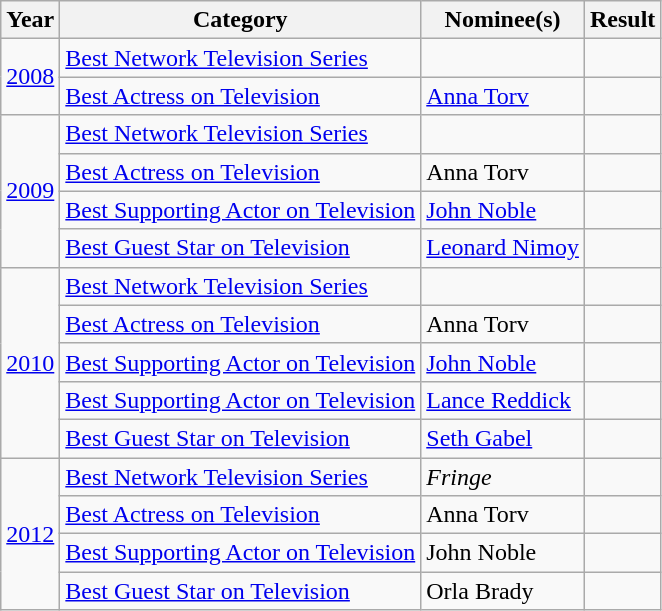<table class="wikitable">
<tr>
<th>Year</th>
<th>Category</th>
<th>Nominee(s)</th>
<th>Result</th>
</tr>
<tr>
<td rowspan=2><a href='#'>2008</a></td>
<td><a href='#'>Best Network Television Series</a></td>
<td></td>
<td></td>
</tr>
<tr>
<td><a href='#'>Best Actress on Television</a></td>
<td><a href='#'>Anna Torv</a></td>
<td></td>
</tr>
<tr>
<td rowspan=4><a href='#'>2009</a></td>
<td><a href='#'>Best Network Television Series</a></td>
<td></td>
<td></td>
</tr>
<tr>
<td><a href='#'>Best Actress on Television</a></td>
<td>Anna Torv</td>
<td></td>
</tr>
<tr>
<td><a href='#'>Best Supporting Actor on Television</a></td>
<td><a href='#'>John Noble</a></td>
<td></td>
</tr>
<tr>
<td><a href='#'>Best Guest Star on Television</a></td>
<td><a href='#'>Leonard Nimoy</a></td>
<td></td>
</tr>
<tr>
<td rowspan=5><a href='#'>2010</a></td>
<td><a href='#'>Best Network Television Series</a></td>
<td></td>
<td></td>
</tr>
<tr>
<td><a href='#'>Best Actress on Television</a></td>
<td>Anna Torv</td>
<td></td>
</tr>
<tr>
<td><a href='#'>Best Supporting Actor on Television</a></td>
<td><a href='#'>John Noble</a></td>
<td></td>
</tr>
<tr>
<td><a href='#'>Best Supporting Actor on Television</a></td>
<td><a href='#'>Lance Reddick</a></td>
<td></td>
</tr>
<tr>
<td><a href='#'>Best Guest Star on Television</a></td>
<td><a href='#'>Seth Gabel</a></td>
<td></td>
</tr>
<tr>
<td rowspan=4><a href='#'>2012</a></td>
<td><a href='#'>Best Network Television Series</a></td>
<td><em>Fringe</em></td>
<td></td>
</tr>
<tr>
<td><a href='#'>Best Actress on Television</a></td>
<td>Anna Torv</td>
<td></td>
</tr>
<tr>
<td><a href='#'>Best Supporting Actor on Television</a></td>
<td>John Noble</td>
<td></td>
</tr>
<tr>
<td><a href='#'>Best Guest Star on Television</a></td>
<td>Orla Brady</td>
<td></td>
</tr>
</table>
